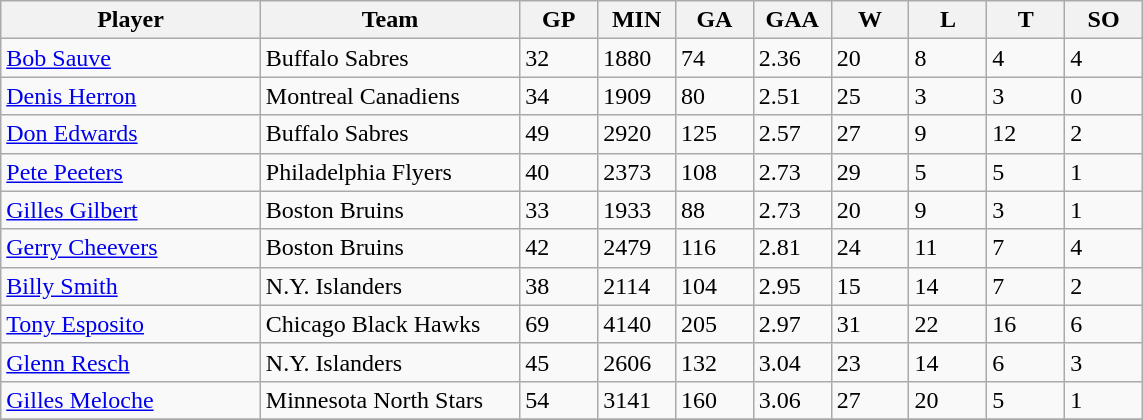<table class="wikitable">
<tr>
<th bgcolor="#DDDDFF" width="20%">Player</th>
<th bgcolor="#DDDDFF" width="20%">Team</th>
<th bgcolor="#DDDDFF" width="6%">GP</th>
<th bgcolor="#DDDDFF" width="6%">MIN</th>
<th bgcolor="#DDDDFF" width="6%">GA</th>
<th bgcolor="#DDDDFF" width="6%">GAA</th>
<th bgcolor="#DDDDFF" width="6%">W</th>
<th bgcolor="#DDDDFF" width="6%">L</th>
<th bgcolor="#DDDDFF" width="6%">T</th>
<th bgcolor="#DDDDFF" width="6%">SO</th>
</tr>
<tr>
<td><a href='#'>Bob Sauve</a></td>
<td>Buffalo Sabres</td>
<td>32</td>
<td>1880</td>
<td>74</td>
<td>2.36</td>
<td>20</td>
<td>8</td>
<td>4</td>
<td>4</td>
</tr>
<tr>
<td><a href='#'>Denis Herron</a></td>
<td>Montreal Canadiens</td>
<td>34</td>
<td>1909</td>
<td>80</td>
<td>2.51</td>
<td>25</td>
<td>3</td>
<td>3</td>
<td>0</td>
</tr>
<tr>
<td><a href='#'>Don Edwards</a></td>
<td>Buffalo Sabres</td>
<td>49</td>
<td>2920</td>
<td>125</td>
<td>2.57</td>
<td>27</td>
<td>9</td>
<td>12</td>
<td>2</td>
</tr>
<tr>
<td><a href='#'>Pete Peeters</a></td>
<td>Philadelphia Flyers</td>
<td>40</td>
<td>2373</td>
<td>108</td>
<td>2.73</td>
<td>29</td>
<td>5</td>
<td>5</td>
<td>1</td>
</tr>
<tr>
<td><a href='#'>Gilles Gilbert</a></td>
<td>Boston Bruins</td>
<td>33</td>
<td>1933</td>
<td>88</td>
<td>2.73</td>
<td>20</td>
<td>9</td>
<td>3</td>
<td>1</td>
</tr>
<tr>
<td><a href='#'>Gerry Cheevers</a></td>
<td>Boston Bruins</td>
<td>42</td>
<td>2479</td>
<td>116</td>
<td>2.81</td>
<td>24</td>
<td>11</td>
<td>7</td>
<td>4</td>
</tr>
<tr>
<td><a href='#'>Billy Smith</a></td>
<td>N.Y. Islanders</td>
<td>38</td>
<td>2114</td>
<td>104</td>
<td>2.95</td>
<td>15</td>
<td>14</td>
<td>7</td>
<td>2</td>
</tr>
<tr>
<td><a href='#'>Tony Esposito</a></td>
<td>Chicago Black Hawks</td>
<td>69</td>
<td>4140</td>
<td>205</td>
<td>2.97</td>
<td>31</td>
<td>22</td>
<td>16</td>
<td>6</td>
</tr>
<tr>
<td><a href='#'>Glenn Resch</a></td>
<td>N.Y. Islanders</td>
<td>45</td>
<td>2606</td>
<td>132</td>
<td>3.04</td>
<td>23</td>
<td>14</td>
<td>6</td>
<td>3</td>
</tr>
<tr>
<td><a href='#'>Gilles Meloche</a></td>
<td>Minnesota North Stars</td>
<td>54</td>
<td>3141</td>
<td>160</td>
<td>3.06</td>
<td>27</td>
<td>20</td>
<td>5</td>
<td>1</td>
</tr>
<tr>
</tr>
</table>
